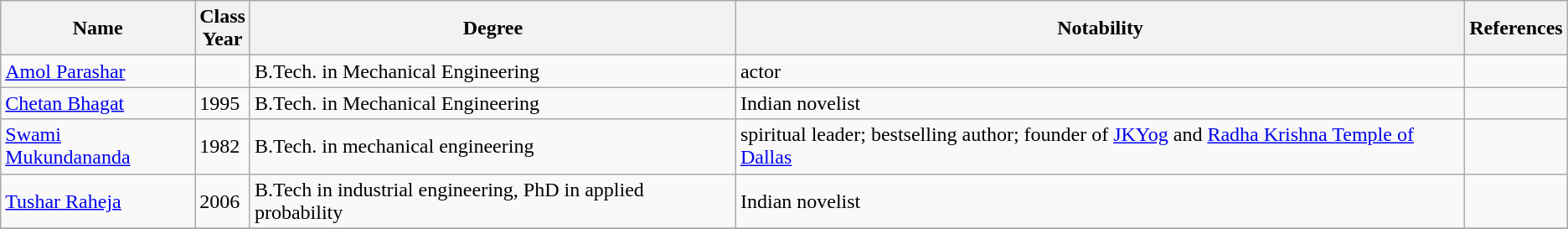<table class="wikitable">
<tr>
<th>Name</th>
<th>Class<br>Year</th>
<th>Degree</th>
<th>Notability</th>
<th>References</th>
</tr>
<tr>
<td><a href='#'>Amol Parashar</a></td>
<td></td>
<td>B.Tech. in Mechanical Engineering</td>
<td>actor</td>
<td></td>
</tr>
<tr>
<td><a href='#'>Chetan Bhagat</a></td>
<td>1995</td>
<td>B.Tech. in Mechanical Engineering</td>
<td>Indian novelist</td>
<td></td>
</tr>
<tr>
<td><a href='#'>Swami Mukundananda</a></td>
<td>1982</td>
<td>B.Tech. in mechanical engineering</td>
<td>spiritual leader; bestselling author; founder of <a href='#'>JKYog</a> and <a href='#'>Radha Krishna Temple of Dallas</a></td>
<td></td>
</tr>
<tr>
<td><a href='#'>Tushar Raheja</a></td>
<td>2006</td>
<td>B.Tech in industrial engineering, PhD in applied probability</td>
<td>Indian novelist</td>
<td></td>
</tr>
<tr>
</tr>
</table>
